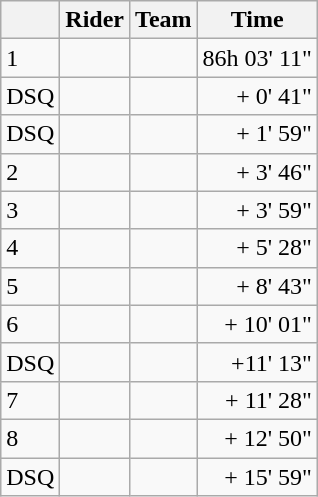<table class="wikitable">
<tr>
<th></th>
<th>Rider</th>
<th>Team</th>
<th>Time</th>
</tr>
<tr>
<td>1</td>
<td> </td>
<td></td>
<td align="right">86h 03' 11"</td>
</tr>
<tr>
<td>DSQ</td>
<td><s> </s></td>
<td></td>
<td align="right">+ 0' 41"</td>
</tr>
<tr>
<td>DSQ</td>
<td><s></s></td>
<td></td>
<td align="right">+ 1' 59"</td>
</tr>
<tr>
<td>2</td>
<td></td>
<td></td>
<td align="right">+ 3' 46"</td>
</tr>
<tr>
<td>3</td>
<td></td>
<td></td>
<td align="right">+ 3' 59"</td>
</tr>
<tr>
<td>4</td>
<td></td>
<td></td>
<td align="right">+ 5' 28"</td>
</tr>
<tr>
<td>5</td>
<td> </td>
<td></td>
<td align="right">+ 8' 43"</td>
</tr>
<tr>
<td>6</td>
<td></td>
<td></td>
<td align="right">+ 10' 01"</td>
</tr>
<tr>
<td>DSQ</td>
<td><s></s></td>
<td></td>
<td align="right">+11' 13"</td>
</tr>
<tr>
<td>7</td>
<td></td>
<td></td>
<td align="right">+ 11' 28"</td>
</tr>
<tr>
<td>8</td>
<td></td>
<td></td>
<td align="right">+ 12' 50"</td>
</tr>
<tr>
<td>DSQ</td>
<td><s></s></td>
<td></td>
<td align="right">+ 15' 59"</td>
</tr>
</table>
